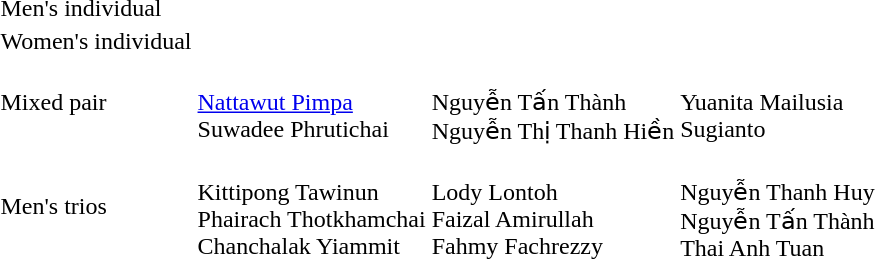<table>
<tr>
<td>Men's individual</td>
<td></td>
<td></td>
<td></td>
</tr>
<tr>
<td>Women's individual</td>
<td nowrap></td>
<td nowrap></td>
<td nowrap></td>
</tr>
<tr>
<td>Mixed pair</td>
<td> <br> <a href='#'>Nattawut Pimpa</a> <br> Suwadee Phrutichai</td>
<td> <br> Nguyễn Tấn Thành <br> Nguyễn Thị Thanh Hiền</td>
<td> <br> Yuanita Mailusia <br> Sugianto</td>
</tr>
<tr>
<td>Men's trios</td>
<td> <br> Kittipong Tawinun <br> Phairach Thotkhamchai <br> Chanchalak Yiammit</td>
<td> <br> Lody Lontoh  <br> Faizal Amirullah <br> Fahmy Fachrezzy</td>
<td> <br> Nguyễn Thanh Huy <br> Nguyễn Tấn Thành <br> Thai Anh Tuan</td>
</tr>
</table>
